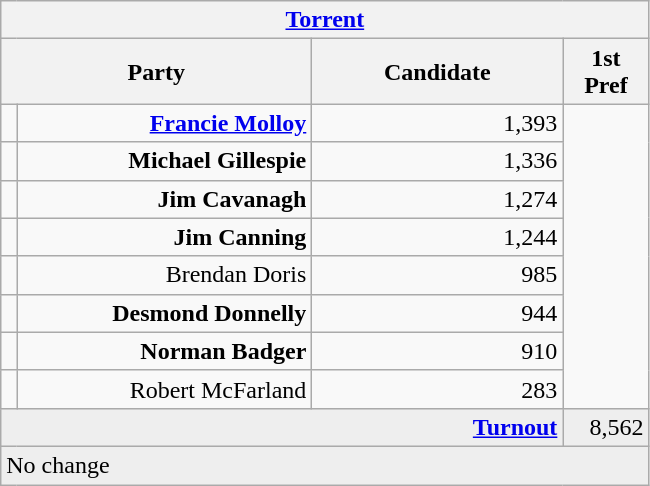<table class="wikitable">
<tr>
<th colspan="4" align="center"><a href='#'>Torrent</a></th>
</tr>
<tr>
<th colspan="2" align="center" width=200>Party</th>
<th width=160>Candidate</th>
<th width=50>1st Pref</th>
</tr>
<tr>
<td></td>
<td align="right"><strong><a href='#'>Francie Molloy</a></strong></td>
<td align="right">1,393</td>
</tr>
<tr>
<td></td>
<td align="right"><strong>Michael Gillespie</strong></td>
<td align="right">1,336</td>
</tr>
<tr>
<td></td>
<td align="right"><strong>Jim Cavanagh</strong></td>
<td align="right">1,274</td>
</tr>
<tr>
<td></td>
<td align="right"><strong>Jim Canning</strong></td>
<td align="right">1,244</td>
</tr>
<tr>
<td></td>
<td align="right">Brendan Doris</td>
<td align="right">985</td>
</tr>
<tr>
<td></td>
<td align="right"><strong>Desmond Donnelly</strong></td>
<td align="right">944</td>
</tr>
<tr>
<td></td>
<td align="right"><strong>Norman Badger</strong></td>
<td align="right">910</td>
</tr>
<tr>
<td></td>
<td align="right">Robert McFarland</td>
<td align="right">283</td>
</tr>
<tr bgcolor="EEEEEE">
<td colspan=3 align="right"><strong><a href='#'>Turnout</a></strong></td>
<td align="right">8,562</td>
</tr>
<tr>
<td colspan=4 bgcolor="EEEEEE">No change</td>
</tr>
</table>
